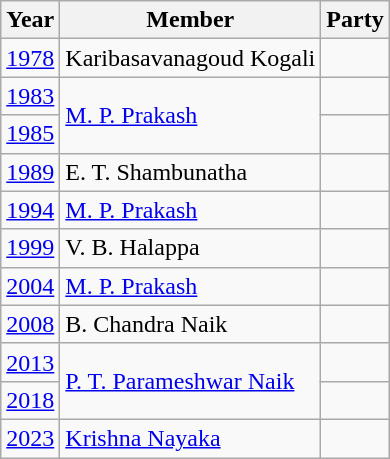<table class="wikitable sortable">
<tr>
<th>Year</th>
<th>Member</th>
<th colspan="2">Party</th>
</tr>
<tr>
<td><a href='#'>1978</a></td>
<td>Karibasavanagoud Kogali</td>
<td></td>
</tr>
<tr>
<td><a href='#'>1983</a></td>
<td rowspan="2"><a href='#'>M. P. Prakash</a></td>
<td></td>
</tr>
<tr>
<td><a href='#'>1985</a></td>
</tr>
<tr>
<td><a href='#'>1989</a></td>
<td>E. T. Shambunatha</td>
<td></td>
</tr>
<tr>
<td><a href='#'>1994</a></td>
<td><a href='#'>M. P. Prakash</a></td>
<td></td>
</tr>
<tr>
<td><a href='#'>1999</a></td>
<td>V. B. Halappa</td>
<td></td>
</tr>
<tr>
<td><a href='#'>2004</a></td>
<td><a href='#'>M. P. Prakash</a></td>
<td></td>
</tr>
<tr>
<td><a href='#'>2008</a></td>
<td>B. Chandra Naik</td>
<td></td>
</tr>
<tr>
<td><a href='#'>2013</a></td>
<td rowspan=2><a href='#'>P. T. Parameshwar Naik</a></td>
<td></td>
</tr>
<tr>
<td><a href='#'>2018</a></td>
</tr>
<tr>
<td><a href='#'>2023</a></td>
<td><a href='#'>Krishna Nayaka</a></td>
<td></td>
</tr>
</table>
